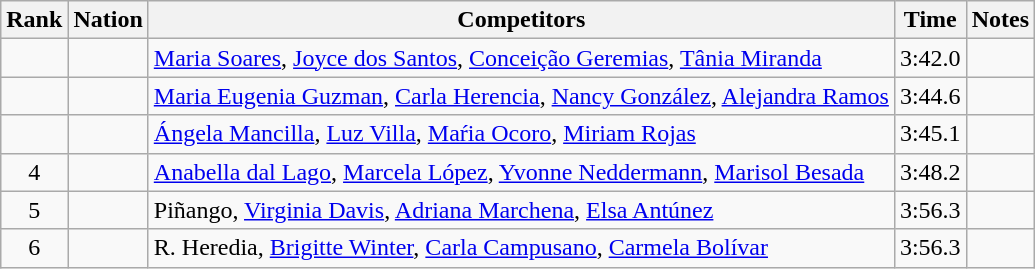<table class="wikitable sortable" style="text-align:center">
<tr>
<th>Rank</th>
<th>Nation</th>
<th>Competitors</th>
<th>Time</th>
<th>Notes</th>
</tr>
<tr>
<td></td>
<td align=left></td>
<td align=left><a href='#'>Maria Soares</a>, <a href='#'>Joyce dos Santos</a>, <a href='#'>Conceição Geremias</a>, <a href='#'>Tânia Miranda</a></td>
<td>3:42.0</td>
<td></td>
</tr>
<tr>
<td></td>
<td align=left></td>
<td align=left><a href='#'>Maria Eugenia Guzman</a>, <a href='#'>Carla Herencia</a>, <a href='#'>Nancy González</a>, <a href='#'>Alejandra Ramos</a></td>
<td>3:44.6</td>
<td></td>
</tr>
<tr>
<td></td>
<td align=left></td>
<td align=left><a href='#'>Ángela Mancilla</a>, <a href='#'>Luz Villa</a>, <a href='#'>Maŕia Ocoro</a>, <a href='#'>Miriam Rojas</a></td>
<td>3:45.1</td>
<td></td>
</tr>
<tr>
<td>4</td>
<td align=left></td>
<td align=left><a href='#'>Anabella dal Lago</a>, <a href='#'>Marcela López</a>, <a href='#'>Yvonne Neddermann</a>, <a href='#'>Marisol Besada</a></td>
<td>3:48.2</td>
<td></td>
</tr>
<tr>
<td>5</td>
<td align=left></td>
<td align=left>Piñango, <a href='#'>Virginia Davis</a>, <a href='#'>Adriana Marchena</a>, <a href='#'>Elsa Antúnez</a></td>
<td>3:56.3</td>
<td></td>
</tr>
<tr>
<td>6</td>
<td align=left></td>
<td align=left>R. Heredia, <a href='#'>Brigitte Winter</a>, <a href='#'>Carla Campusano</a>, <a href='#'>Carmela Bolívar</a></td>
<td>3:56.3</td>
<td></td>
</tr>
</table>
